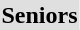<table>
<tr bgcolor="DFDFDF">
<td colspan="4" align="center"><strong>Seniors</strong></td>
</tr>
<tr>
<th scope=row style="text-align:left"><br></th>
<td></td>
<td></td>
<td><br></td>
</tr>
<tr>
<th scope=row style="text-align:left"><br></th>
<td></td>
<td></td>
<td></td>
</tr>
<tr>
<th scope=row style="text-align:left"><br></th>
<td></td>
<td></td>
<td></td>
</tr>
<tr>
<th scope=row style="text-align:left"><br></th>
<td></td>
<td></td>
<td></td>
</tr>
<tr>
<th scope=row style="text-align:left"><br></th>
<td></td>
<td></td>
<td><br></td>
</tr>
</table>
